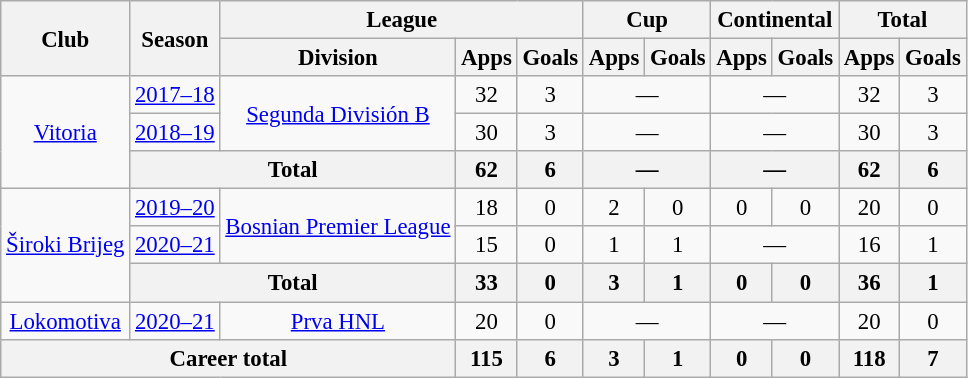<table class=wikitable style="text-align: center;font-size:95%">
<tr>
<th rowspan=2>Club</th>
<th rowspan=2>Season</th>
<th colspan=3>League</th>
<th colspan=2>Cup</th>
<th colspan=2>Continental</th>
<th colspan=2>Total</th>
</tr>
<tr>
<th>Division</th>
<th>Apps</th>
<th>Goals</th>
<th>Apps</th>
<th>Goals</th>
<th>Apps</th>
<th>Goals</th>
<th>Apps</th>
<th>Goals</th>
</tr>
<tr>
<td rowspan=3><a href='#'>Vitoria</a></td>
<td><a href='#'>2017–18</a></td>
<td rowspan=2><a href='#'>Segunda División B</a></td>
<td>32</td>
<td>3</td>
<td colspan=2>—</td>
<td colspan=2>—</td>
<td>32</td>
<td>3</td>
</tr>
<tr>
<td><a href='#'>2018–19</a></td>
<td>30</td>
<td>3</td>
<td colspan=2>—</td>
<td colspan=2>—</td>
<td>30</td>
<td>3</td>
</tr>
<tr>
<th colspan=2>Total</th>
<th>62</th>
<th>6</th>
<th colspan=2>—</th>
<th colspan=2>—</th>
<th>62</th>
<th>6</th>
</tr>
<tr>
<td rowspan=3><a href='#'>Široki Brijeg</a></td>
<td><a href='#'>2019–20</a></td>
<td rowspan=2><a href='#'>Bosnian Premier League</a></td>
<td>18</td>
<td>0</td>
<td>2</td>
<td>0</td>
<td>0</td>
<td>0</td>
<td>20</td>
<td>0</td>
</tr>
<tr>
<td><a href='#'>2020–21</a></td>
<td>15</td>
<td>0</td>
<td>1</td>
<td>1</td>
<td colspan=2>—</td>
<td>16</td>
<td>1</td>
</tr>
<tr>
<th colspan=2>Total</th>
<th>33</th>
<th>0</th>
<th>3</th>
<th>1</th>
<th>0</th>
<th>0</th>
<th>36</th>
<th>1</th>
</tr>
<tr>
<td rowspan=1><a href='#'>Lokomotiva</a></td>
<td><a href='#'>2020–21</a></td>
<td><a href='#'>Prva HNL</a></td>
<td>20</td>
<td>0</td>
<td colspan="2">—</td>
<td colspan="2">—</td>
<td>20</td>
<td>0</td>
</tr>
<tr>
<th colspan=3>Career total</th>
<th>115</th>
<th>6</th>
<th>3</th>
<th>1</th>
<th>0</th>
<th>0</th>
<th>118</th>
<th>7</th>
</tr>
</table>
